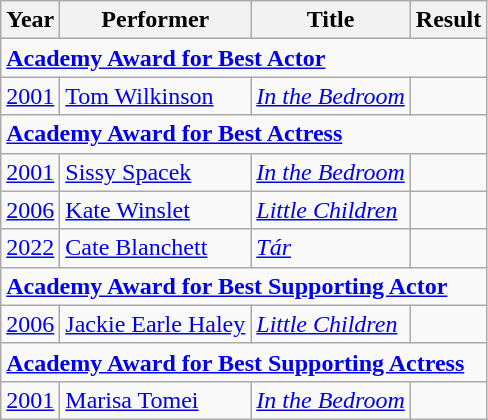<table class="wikitable">
<tr>
<th>Year</th>
<th>Performer</th>
<th>Title</th>
<th>Result</th>
</tr>
<tr>
<td colspan="4"><strong><a href='#'>Academy Award for Best Actor</a></strong></td>
</tr>
<tr>
<td><a href='#'>2001</a></td>
<td><a href='#'>Tom Wilkinson</a></td>
<td><em><a href='#'>In the Bedroom</a></em></td>
<td></td>
</tr>
<tr>
<td colspan="4"><strong><a href='#'>Academy Award for Best Actress</a></strong></td>
</tr>
<tr>
<td><a href='#'>2001</a></td>
<td><a href='#'>Sissy Spacek</a></td>
<td><em><a href='#'>In the Bedroom</a></em></td>
<td></td>
</tr>
<tr>
<td><a href='#'>2006</a></td>
<td><a href='#'>Kate Winslet</a></td>
<td><em><a href='#'>Little Children</a></em></td>
<td></td>
</tr>
<tr>
<td><a href='#'>2022</a></td>
<td><a href='#'>Cate Blanchett</a></td>
<td><em><a href='#'>Tár</a></em></td>
<td></td>
</tr>
<tr>
<td colspan="4"><strong><a href='#'>Academy Award for Best Supporting Actor</a></strong></td>
</tr>
<tr>
<td><a href='#'>2006</a></td>
<td><a href='#'>Jackie Earle Haley</a></td>
<td><em><a href='#'>Little Children</a></em></td>
<td></td>
</tr>
<tr>
<td colspan="4"><strong><a href='#'>Academy Award for Best Supporting Actress</a></strong></td>
</tr>
<tr>
<td><a href='#'>2001</a></td>
<td><a href='#'>Marisa Tomei</a></td>
<td><em><a href='#'>In the Bedroom</a></em></td>
<td></td>
</tr>
</table>
